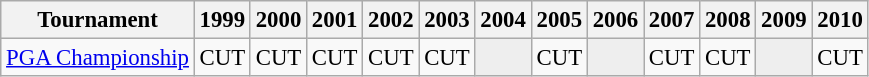<table class="wikitable" style="font-size:95%;text-align:center;">
<tr>
<th>Tournament</th>
<th>1999</th>
<th>2000</th>
<th>2001</th>
<th>2002</th>
<th>2003</th>
<th>2004</th>
<th>2005</th>
<th>2006</th>
<th>2007</th>
<th>2008</th>
<th>2009</th>
<th>2010</th>
</tr>
<tr>
<td align=left><a href='#'>PGA Championship</a></td>
<td>CUT</td>
<td>CUT</td>
<td>CUT</td>
<td>CUT</td>
<td>CUT</td>
<td style="background:#eeeeee;"></td>
<td>CUT</td>
<td style="background:#eeeeee;"></td>
<td>CUT</td>
<td>CUT</td>
<td style="background:#eeeeee;"></td>
<td>CUT</td>
</tr>
</table>
